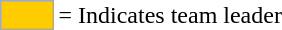<table>
<tr>
<td style="background-color:#FFCC00; border:1px solid #aaaaaa; width:2em;"></td>
<td>= Indicates team leader</td>
</tr>
</table>
